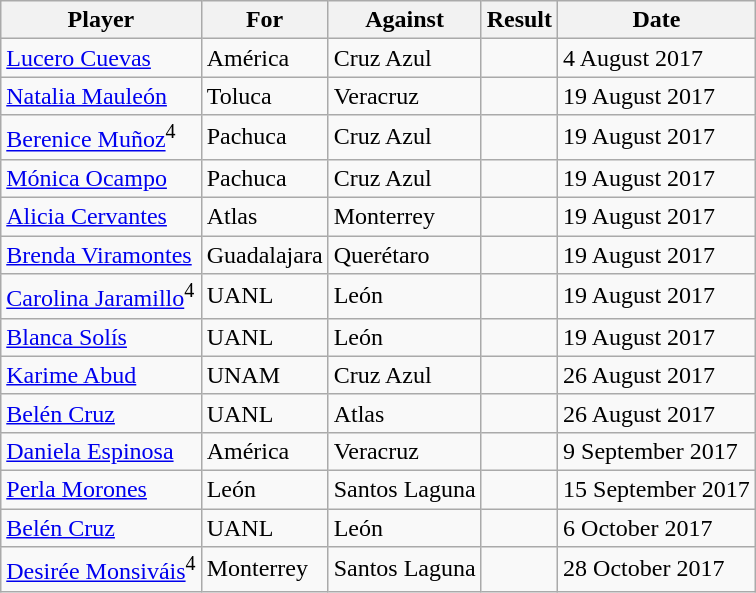<table class="wikitable sortable">
<tr>
<th>Player</th>
<th>For</th>
<th>Against</th>
<th align=center>Result</th>
<th>Date</th>
</tr>
<tr>
<td><a href='#'>Lucero Cuevas</a></td>
<td>América</td>
<td>Cruz Azul</td>
<td align=center></td>
<td>4 August 2017</td>
</tr>
<tr>
<td><a href='#'>Natalia Mauleón</a></td>
<td>Toluca</td>
<td>Veracruz</td>
<td align=center></td>
<td>19 August 2017</td>
</tr>
<tr>
<td><a href='#'>Berenice Muñoz</a><sup>4</sup></td>
<td>Pachuca</td>
<td>Cruz Azul</td>
<td align=center></td>
<td>19 August 2017</td>
</tr>
<tr>
<td><a href='#'>Mónica Ocampo</a></td>
<td>Pachuca</td>
<td>Cruz Azul</td>
<td align=center></td>
<td>19 August 2017</td>
</tr>
<tr>
<td><a href='#'>Alicia Cervantes</a></td>
<td>Atlas</td>
<td>Monterrey</td>
<td align=center></td>
<td>19 August 2017</td>
</tr>
<tr>
<td><a href='#'>Brenda Viramontes</a></td>
<td>Guadalajara</td>
<td>Querétaro</td>
<td align=center></td>
<td>19 August 2017</td>
</tr>
<tr>
<td><a href='#'>Carolina Jaramillo</a><sup>4</sup></td>
<td>UANL</td>
<td>León</td>
<td align=center></td>
<td>19 August 2017</td>
</tr>
<tr>
<td><a href='#'>Blanca Solís</a></td>
<td>UANL</td>
<td>León</td>
<td align=center></td>
<td>19 August 2017</td>
</tr>
<tr>
<td><a href='#'>Karime Abud</a></td>
<td>UNAM</td>
<td>Cruz Azul</td>
<td align=center></td>
<td>26 August 2017</td>
</tr>
<tr>
<td><a href='#'>Belén Cruz</a></td>
<td>UANL</td>
<td>Atlas</td>
<td align=center></td>
<td>26 August 2017</td>
</tr>
<tr>
<td><a href='#'>Daniela Espinosa</a></td>
<td>América</td>
<td>Veracruz</td>
<td align=center></td>
<td>9 September 2017</td>
</tr>
<tr>
<td><a href='#'>Perla Morones</a></td>
<td>León</td>
<td>Santos Laguna</td>
<td align=center></td>
<td>15 September 2017</td>
</tr>
<tr>
<td><a href='#'>Belén Cruz</a></td>
<td>UANL</td>
<td>León</td>
<td align=center></td>
<td>6 October 2017</td>
</tr>
<tr>
<td><a href='#'>Desirée Monsiváis</a><sup>4</sup></td>
<td>Monterrey</td>
<td>Santos Laguna</td>
<td align=center></td>
<td>28 October 2017</td>
</tr>
</table>
